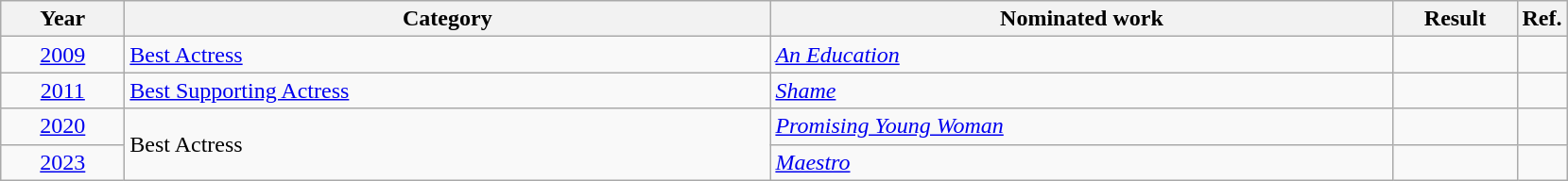<table class=wikitable>
<tr>
<th scope="col" style="width:5em;">Year</th>
<th scope="col" style="width:28em;">Category</th>
<th scope="col" style="width:27em;">Nominated work</th>
<th scope="col" style="width:5em;">Result</th>
<th>Ref.</th>
</tr>
<tr>
<td style="text-align:center;"><a href='#'>2009</a></td>
<td><a href='#'>Best Actress</a></td>
<td><em><a href='#'>An Education</a></em></td>
<td></td>
<td style="text-align:center;"></td>
</tr>
<tr>
<td style="text-align:center;"><a href='#'>2011</a></td>
<td><a href='#'>Best Supporting Actress</a></td>
<td><em><a href='#'>Shame</a></em></td>
<td></td>
<td style="text-align:center;"></td>
</tr>
<tr>
<td style="text-align:center;"><a href='#'>2020</a></td>
<td rowspan="2">Best Actress</td>
<td><em><a href='#'>Promising Young Woman</a></em></td>
<td></td>
<td style="text-align:center;"></td>
</tr>
<tr>
<td style="text-align:center;"><a href='#'>2023</a></td>
<td><em><a href='#'>Maestro</a></em></td>
<td></td>
<td style="text-align:center;"></td>
</tr>
</table>
